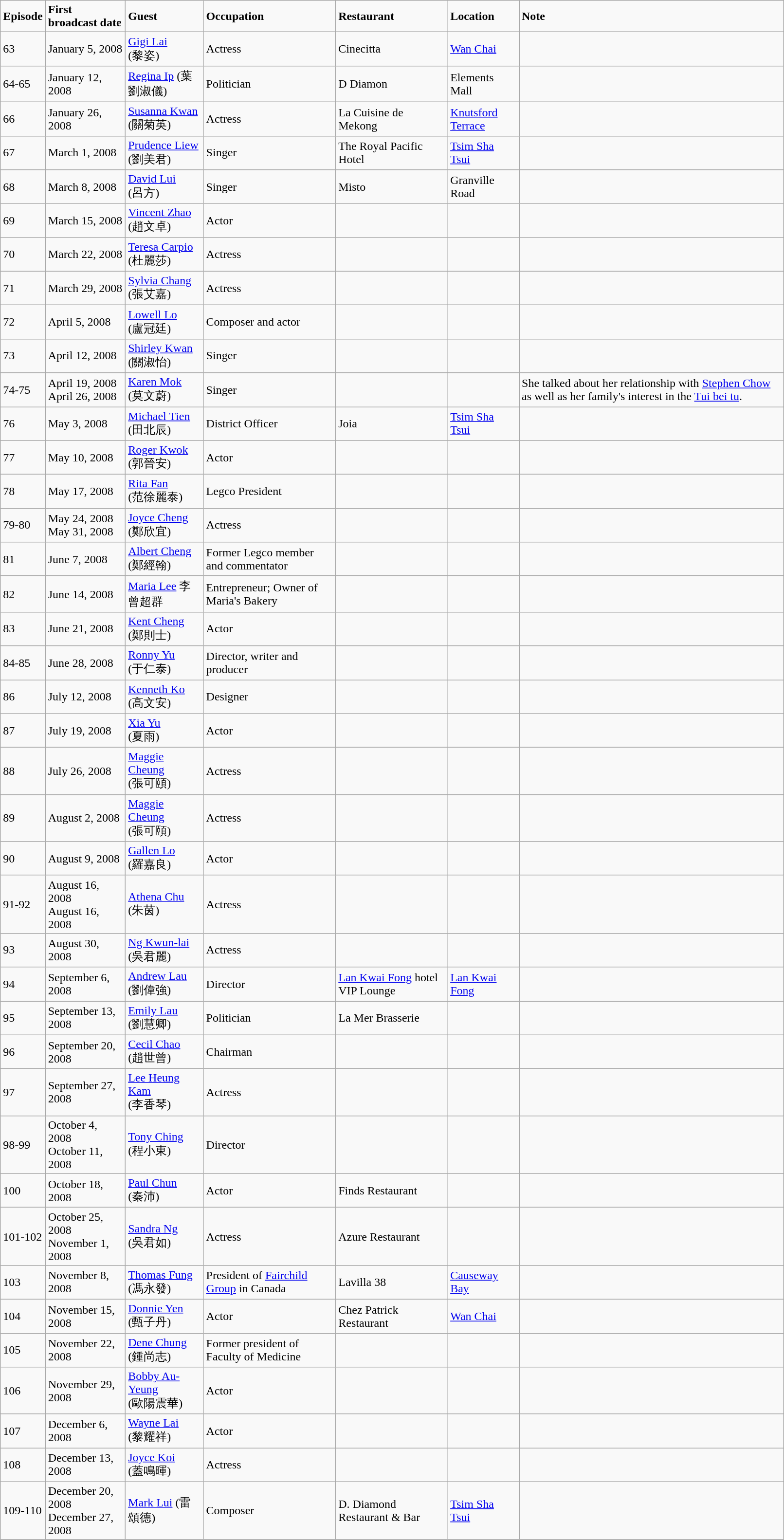<table class="wikitable" style="width:85%">
<tr>
<td><strong>Episode</strong></td>
<td><strong>First broadcast date</strong></td>
<td><strong>Guest</strong></td>
<td><strong>Occupation</strong></td>
<td><strong>Restaurant</strong></td>
<td><strong>Location</strong></td>
<td><strong>Note</strong></td>
</tr>
<tr>
<td>63</td>
<td>January 5, 2008</td>
<td><a href='#'>Gigi Lai</a><br> (黎姿)</td>
<td>Actress</td>
<td>Cinecitta</td>
<td><a href='#'>Wan Chai</a></td>
<td></td>
</tr>
<tr>
<td>64-65</td>
<td>January 12, 2008</td>
<td><a href='#'>Regina Ip</a> (葉劉淑儀)</td>
<td>Politician</td>
<td>D Diamon</td>
<td>Elements Mall</td>
<td></td>
</tr>
<tr>
<td>66</td>
<td>January 26, 2008</td>
<td><a href='#'>Susanna Kwan</a><br> (關菊英)</td>
<td>Actress</td>
<td>La Cuisine de Mekong</td>
<td><a href='#'>Knutsford Terrace</a></td>
<td></td>
</tr>
<tr>
<td>67</td>
<td>March 1, 2008</td>
<td><a href='#'>Prudence Liew</a><br> (劉美君)</td>
<td>Singer</td>
<td>The Royal Pacific Hotel</td>
<td><a href='#'>Tsim Sha Tsui</a></td>
<td></td>
</tr>
<tr>
<td>68</td>
<td>March 8, 2008</td>
<td><a href='#'>David Lui</a><br> (呂方)</td>
<td>Singer</td>
<td>Misto</td>
<td>Granville Road</td>
<td></td>
</tr>
<tr>
<td>69</td>
<td>March 15, 2008</td>
<td><a href='#'>Vincent Zhao</a><br> (趙文卓)</td>
<td>Actor</td>
<td></td>
<td></td>
<td></td>
</tr>
<tr>
<td>70</td>
<td>March 22, 2008</td>
<td><a href='#'>Teresa Carpio</a><br> (杜麗莎)</td>
<td>Actress</td>
<td></td>
<td></td>
<td></td>
</tr>
<tr>
<td>71</td>
<td>March 29, 2008</td>
<td><a href='#'>Sylvia Chang</a><br> (張艾嘉)</td>
<td>Actress</td>
<td></td>
<td></td>
<td></td>
</tr>
<tr>
<td>72</td>
<td>April 5, 2008</td>
<td><a href='#'>Lowell Lo</a><br> (盧冠廷)</td>
<td>Composer and actor</td>
<td></td>
<td></td>
<td></td>
</tr>
<tr>
<td>73</td>
<td>April 12, 2008</td>
<td><a href='#'>Shirley Kwan</a><br> (關淑怡)</td>
<td>Singer</td>
<td></td>
<td></td>
<td></td>
</tr>
<tr>
<td>74-75</td>
<td>April 19, 2008<br>April 26, 2008</td>
<td><a href='#'>Karen Mok</a><br> (莫文蔚)</td>
<td>Singer</td>
<td></td>
<td></td>
<td>She talked about her relationship with <a href='#'>Stephen Chow</a> as well as her family's interest in the <a href='#'>Tui bei tu</a>.</td>
</tr>
<tr>
<td>76</td>
<td>May 3, 2008</td>
<td><a href='#'>Michael Tien</a><br> (田北辰)</td>
<td>District Officer</td>
<td>Joia</td>
<td><a href='#'>Tsim Sha Tsui</a></td>
<td></td>
</tr>
<tr>
<td>77</td>
<td>May 10, 2008</td>
<td><a href='#'>Roger Kwok</a><br> (郭晉安)</td>
<td>Actor</td>
<td></td>
<td></td>
<td></td>
</tr>
<tr>
<td>78</td>
<td>May 17, 2008</td>
<td><a href='#'>Rita Fan</a><br> (范徐麗泰)</td>
<td>Legco President</td>
<td></td>
<td></td>
<td></td>
</tr>
<tr>
<td>79-80</td>
<td>May 24, 2008<br>May 31, 2008</td>
<td><a href='#'>Joyce Cheng</a><br> (鄭欣宜)</td>
<td>Actress</td>
<td></td>
<td></td>
<td></td>
</tr>
<tr>
<td>81</td>
<td>June 7, 2008</td>
<td><a href='#'>Albert Cheng</a> <br> (鄭經翰)</td>
<td>Former Legco member and commentator</td>
<td></td>
<td></td>
<td></td>
</tr>
<tr>
<td>82</td>
<td>June 14, 2008</td>
<td><a href='#'>Maria Lee</a> 李曾超群</td>
<td>Entrepreneur; Owner of Maria's Bakery</td>
<td></td>
<td></td>
<td></td>
</tr>
<tr>
<td>83</td>
<td>June 21, 2008</td>
<td><a href='#'>Kent Cheng</a> <br> (鄭則士)</td>
<td>Actor</td>
<td></td>
<td></td>
<td></td>
</tr>
<tr>
<td>84-85</td>
<td>June 28, 2008</td>
<td><a href='#'>Ronny Yu</a> <br> (于仁泰)</td>
<td>Director, writer and producer</td>
<td></td>
<td></td>
<td></td>
</tr>
<tr>
<td>86</td>
<td>July 12, 2008</td>
<td><a href='#'>Kenneth Ko</a> <br> (高文安)</td>
<td>Designer</td>
<td></td>
<td></td>
<td></td>
</tr>
<tr>
<td>87</td>
<td>July 19, 2008</td>
<td><a href='#'>Xia Yu</a> <br> (夏雨)</td>
<td>Actor</td>
<td></td>
<td></td>
<td></td>
</tr>
<tr>
<td>88</td>
<td>July 26, 2008</td>
<td><a href='#'>Maggie Cheung</a> <br> (張可頤)</td>
<td>Actress</td>
<td></td>
<td></td>
<td></td>
</tr>
<tr>
<td>89</td>
<td>August 2, 2008</td>
<td><a href='#'>Maggie Cheung</a> <br> (張可頤)</td>
<td>Actress</td>
<td></td>
<td></td>
<td></td>
</tr>
<tr>
<td>90</td>
<td>August 9, 2008</td>
<td><a href='#'>Gallen Lo</a> <br> (羅嘉良)</td>
<td>Actor</td>
<td></td>
<td></td>
<td></td>
</tr>
<tr>
<td>91-92</td>
<td>August 16, 2008<br>August 16, 2008</td>
<td><a href='#'>Athena Chu</a> <br> (朱茵)</td>
<td>Actress</td>
<td></td>
<td></td>
<td></td>
</tr>
<tr>
<td>93</td>
<td>August 30, 2008</td>
<td><a href='#'>Ng Kwun-lai</a> <br> (吳君麗)</td>
<td>Actress</td>
<td></td>
<td></td>
<td></td>
</tr>
<tr>
<td>94</td>
<td>September 6, 2008</td>
<td><a href='#'>Andrew Lau</a> <br> (劉偉強)</td>
<td>Director</td>
<td><a href='#'>Lan Kwai Fong</a> hotel VIP Lounge</td>
<td><a href='#'>Lan Kwai Fong</a></td>
<td></td>
</tr>
<tr>
<td>95</td>
<td>September 13, 2008</td>
<td><a href='#'>Emily Lau</a> <br> (劉慧卿)</td>
<td>Politician</td>
<td>La Mer Brasserie</td>
<td></td>
<td></td>
</tr>
<tr>
<td>96</td>
<td>September 20, 2008</td>
<td><a href='#'>Cecil Chao</a> <br> (趙世曾)</td>
<td>Chairman</td>
<td></td>
<td></td>
<td></td>
</tr>
<tr>
<td>97</td>
<td>September 27, 2008</td>
<td><a href='#'>Lee Heung Kam</a> <br> (李香琴)</td>
<td>Actress</td>
<td></td>
<td></td>
<td></td>
</tr>
<tr>
<td>98-99</td>
<td>October 4, 2008<br>October 11, 2008</td>
<td><a href='#'>Tony Ching</a> <br> (程小東)</td>
<td>Director</td>
<td></td>
<td></td>
<td></td>
</tr>
<tr>
<td>100</td>
<td>October 18, 2008</td>
<td><a href='#'>Paul Chun</a> <br> (秦沛)</td>
<td>Actor</td>
<td>Finds Restaurant</td>
<td></td>
<td></td>
</tr>
<tr>
<td>101-102</td>
<td>October 25, 2008<br>November 1, 2008</td>
<td><a href='#'>Sandra Ng</a> <br> (吳君如)</td>
<td>Actress</td>
<td>Azure Restaurant</td>
<td></td>
<td></td>
</tr>
<tr>
<td>103</td>
<td>November 8, 2008</td>
<td><a href='#'>Thomas Fung</a> <br> (馮永發)</td>
<td>President of <a href='#'>Fairchild Group</a> in Canada</td>
<td>Lavilla 38</td>
<td><a href='#'>Causeway Bay</a></td>
<td></td>
</tr>
<tr>
<td>104</td>
<td>November 15, 2008</td>
<td><a href='#'>Donnie Yen</a> <br> (甄子丹)</td>
<td>Actor</td>
<td>Chez Patrick Restaurant</td>
<td><a href='#'>Wan Chai</a></td>
<td></td>
</tr>
<tr>
<td>105</td>
<td>November 22, 2008</td>
<td><a href='#'>Dene Chung</a> <br> (鍾尚志)</td>
<td>Former president of Faculty of Medicine</td>
<td></td>
<td></td>
<td></td>
</tr>
<tr>
<td>106</td>
<td>November 29, 2008</td>
<td><a href='#'>Bobby Au-Yeung</a> <br> (歐陽震華)</td>
<td>Actor</td>
<td></td>
<td></td>
<td></td>
</tr>
<tr>
<td>107</td>
<td>December 6, 2008</td>
<td><a href='#'>Wayne Lai</a> <br> (黎耀祥)</td>
<td>Actor</td>
<td></td>
<td></td>
<td></td>
</tr>
<tr>
<td>108</td>
<td>December 13, 2008</td>
<td><a href='#'>Joyce Koi</a> <br> (蓋鳴暉)</td>
<td>Actress</td>
<td></td>
<td></td>
<td></td>
</tr>
<tr>
<td>109-110</td>
<td>December 20, 2008<br>December 27, 2008</td>
<td><a href='#'>Mark Lui</a> (雷頌德)</td>
<td>Composer</td>
<td>D. Diamond Restaurant & Bar</td>
<td><a href='#'>Tsim Sha Tsui</a></td>
<td></td>
</tr>
<tr>
</tr>
</table>
